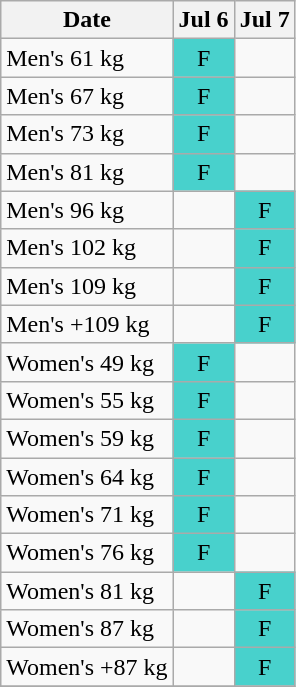<table class="wikitable olympic-schedule Weightlifting">
<tr>
<th>Date</th>
<th>Jul 6</th>
<th>Jul 7</th>
</tr>
<tr>
<td class="event">Men's 61 kg</td>
<td bgcolor="#48D1CC" align=center>F</td>
<td></td>
</tr>
<tr>
<td class="event">Men's 67 kg</td>
<td bgcolor="#48D1CC" align=center>F</td>
<td></td>
</tr>
<tr>
<td class="event">Men's 73 kg</td>
<td bgcolor="#48D1CC" align=center>F</td>
<td></td>
</tr>
<tr>
<td class="event">Men's 81 kg</td>
<td bgcolor="#48D1CC" align=center>F</td>
<td></td>
</tr>
<tr>
<td class="event">Men's 96 kg</td>
<td></td>
<td bgcolor="#48D1CC" align=center>F</td>
</tr>
<tr>
<td class="event">Men's 102 kg</td>
<td></td>
<td bgcolor="#48D1CC" align=center>F</td>
</tr>
<tr>
<td class="event">Men's 109 kg</td>
<td></td>
<td bgcolor="#48D1CC" align=center>F</td>
</tr>
<tr>
<td class="event">Men's +109 kg</td>
<td></td>
<td bgcolor="#48D1CC" align=center>F</td>
</tr>
<tr>
<td class="event">Women's 49 kg</td>
<td bgcolor="#48D1CC" align=center>F</td>
<td></td>
</tr>
<tr>
<td class="event">Women's 55 kg</td>
<td bgcolor="#48D1CC" align=center>F</td>
<td></td>
</tr>
<tr>
<td class="event">Women's 59 kg</td>
<td bgcolor="#48D1CC" align=center>F</td>
<td></td>
</tr>
<tr>
<td class="event">Women's 64 kg</td>
<td bgcolor="#48D1CC" align=center>F</td>
<td></td>
</tr>
<tr>
<td class="event">Women's 71 kg</td>
<td bgcolor="#48D1CC" align=center>F</td>
<td></td>
</tr>
<tr>
<td class="event">Women's 76 kg</td>
<td bgcolor="#48D1CC" align=center>F</td>
<td></td>
</tr>
<tr>
<td class="event">Women's 81 kg</td>
<td></td>
<td bgcolor="#48D1CC" align=center>F</td>
</tr>
<tr>
<td class="event">Women's 87 kg</td>
<td></td>
<td bgcolor="#48D1CC" align=center>F</td>
</tr>
<tr>
<td class="event">Women's +87 kg</td>
<td></td>
<td bgcolor="#48D1CC" align=center>F</td>
</tr>
<tr>
</tr>
</table>
